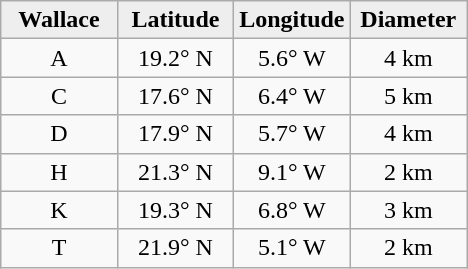<table class="wikitable">
<tr>
<th width="25%" style="background:#eeeeee;">Wallace</th>
<th width="25%" style="background:#eeeeee;">Latitude</th>
<th width="25%" style="background:#eeeeee;">Longitude</th>
<th width="25%" style="background:#eeeeee;">Diameter</th>
</tr>
<tr>
<td align="center">A</td>
<td align="center">19.2° N</td>
<td align="center">5.6° W</td>
<td align="center">4 km</td>
</tr>
<tr>
<td align="center">C</td>
<td align="center">17.6° N</td>
<td align="center">6.4° W</td>
<td align="center">5 km</td>
</tr>
<tr>
<td align="center">D</td>
<td align="center">17.9° N</td>
<td align="center">5.7° W</td>
<td align="center">4 km</td>
</tr>
<tr>
<td align="center">H</td>
<td align="center">21.3° N</td>
<td align="center">9.1° W</td>
<td align="center">2 km</td>
</tr>
<tr>
<td align="center">K</td>
<td align="center">19.3° N</td>
<td align="center">6.8° W</td>
<td align="center">3 km</td>
</tr>
<tr>
<td align="center">T</td>
<td align="center">21.9° N</td>
<td align="center">5.1° W</td>
<td align="center">2 km</td>
</tr>
</table>
